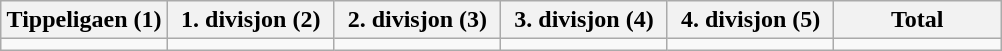<table class="wikitable">
<tr>
<th width="16.6%">Tippeligaen (1)</th>
<th width="16.6%">1. divisjon (2)</th>
<th width="16.6%">2. divisjon (3)</th>
<th width="16.6%">3. divisjon (4)</th>
<th width="16.6%">4. divisjon (5)</th>
<th width="16.6%">Total</th>
</tr>
<tr>
<td></td>
<td></td>
<td></td>
<td></td>
<td></td>
<td></td>
</tr>
</table>
